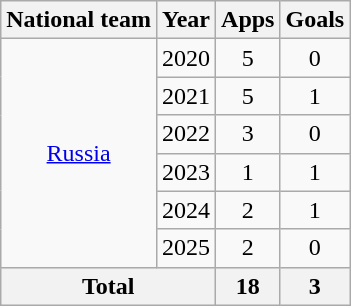<table class=wikitable style=text-align:center>
<tr>
<th>National team</th>
<th>Year</th>
<th>Apps</th>
<th>Goals</th>
</tr>
<tr>
<td rowspan="6"><a href='#'>Russia</a></td>
<td>2020</td>
<td>5</td>
<td>0</td>
</tr>
<tr>
<td>2021</td>
<td>5</td>
<td>1</td>
</tr>
<tr>
<td>2022</td>
<td>3</td>
<td>0</td>
</tr>
<tr>
<td>2023</td>
<td>1</td>
<td>1</td>
</tr>
<tr>
<td>2024</td>
<td>2</td>
<td>1</td>
</tr>
<tr>
<td>2025</td>
<td>2</td>
<td>0</td>
</tr>
<tr>
<th colspan=2>Total</th>
<th>18</th>
<th>3</th>
</tr>
</table>
